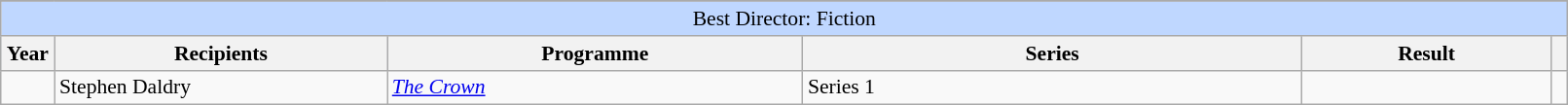<table class="wikitable plainrowheaders" style="font-size: 90%" width=85%>
<tr>
</tr>
<tr ---- bgcolor="#bfd7ff">
<td colspan=6 align=center>Best Director: Fiction</td>
</tr>
<tr ---- bgcolor="#ebf5ff">
<th scope="col" style="width:2%;">Year</th>
<th scope="col" style="width:20%;">Recipients</th>
<th scope="col" style="width:25%;">Programme</th>
<th scope="col" style="width:30%;">Series</th>
<th scope="col" style="width:15%;">Result</th>
<th scope="col" class="unsortable" style="width:1%;"></th>
</tr>
<tr>
<td></td>
<td>Stephen Daldry</td>
<td><em><a href='#'>The Crown</a></em></td>
<td>Series 1</td>
<td></td>
<td></td>
</tr>
</table>
